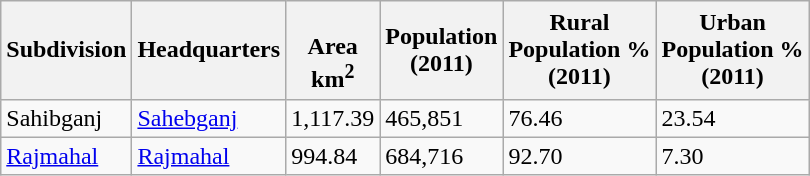<table class="wikitable sortable">
<tr>
<th>Subdivision</th>
<th>Headquarters</th>
<th><br>Area<br>km<sup>2</sup></th>
<th>Population<br>(2011)</th>
<th>Rural<br>Population %<br>(2011)</th>
<th>Urban<br> Population % <br>(2011)</th>
</tr>
<tr>
<td>Sahibganj</td>
<td><a href='#'>Sahebganj</a></td>
<td>1,117.39</td>
<td>465,851</td>
<td>76.46</td>
<td>23.54</td>
</tr>
<tr>
<td><a href='#'>Rajmahal</a></td>
<td><a href='#'>Rajmahal</a></td>
<td>994.84</td>
<td>684,716</td>
<td>92.70</td>
<td>7.30</td>
</tr>
</table>
